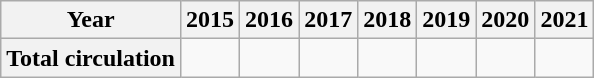<table class="wikitable center">
<tr>
<th>Year</th>
<th>2015</th>
<th>2016</th>
<th>2017</th>
<th>2018</th>
<th>2019</th>
<th>2020</th>
<th>2021</th>
</tr>
<tr align="center">
<th>Total circulation</th>
<td></td>
<td></td>
<td></td>
<td></td>
<td></td>
<td></td>
<td></td>
</tr>
</table>
